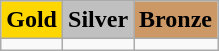<table class=wikitable>
<tr>
<td align=center bgcolor=gold> <strong>Gold</strong></td>
<td align=center bgcolor=silver> <strong>Silver</strong></td>
<td align=center bgcolor=cc9966> <strong>Bronze</strong></td>
</tr>
<tr>
<td></td>
<td></td>
<td></td>
</tr>
</table>
